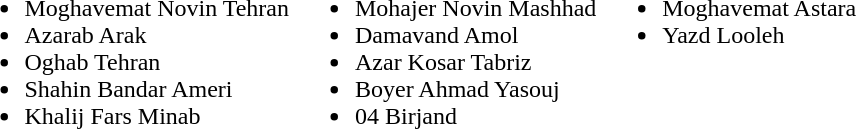<table>
<tr style="vertical-align: top;">
<td><br><ul><li>Moghavemat Novin Tehran</li><li>Azarab Arak</li><li>Oghab Tehran</li><li>Shahin Bandar Ameri</li><li>Khalij Fars Minab</li></ul></td>
<td><br><ul><li>Mohajer Novin Mashhad</li><li>Damavand Amol</li><li>Azar Kosar Tabriz</li><li>Boyer Ahmad Yasouj</li><li>04 Birjand</li></ul></td>
<td><br><ul><li>Moghavemat Astara</li><li>Yazd Looleh</li></ul></td>
</tr>
</table>
